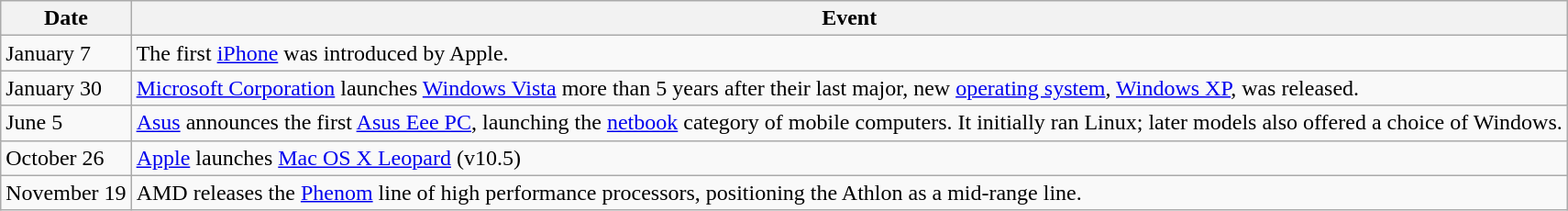<table class="wikitable sortable">
<tr>
<th>Date</th>
<th class="unsortable">Event</th>
</tr>
<tr valign="top">
<td>January 7</td>
<td>The first <a href='#'>iPhone</a> was introduced by Apple.</td>
</tr>
<tr valign="top">
<td>January 30</td>
<td><a href='#'>Microsoft Corporation</a> launches <a href='#'>Windows Vista</a> more than 5 years after their last major, new <a href='#'>operating system</a>, <a href='#'>Windows XP</a>, was released.</td>
</tr>
<tr valign="top">
<td>June 5</td>
<td><a href='#'>Asus</a> announces the first <a href='#'>Asus Eee PC</a>, launching the <a href='#'>netbook</a> category of mobile computers. It initially ran Linux; later models also offered a choice of Windows.</td>
</tr>
<tr valign="top">
<td>October 26</td>
<td><a href='#'>Apple</a> launches <a href='#'>Mac OS X Leopard</a> (v10.5)</td>
</tr>
<tr valign="top">
<td>November 19</td>
<td>AMD releases the <a href='#'>Phenom</a> line of high performance processors, positioning the Athlon as a mid-range line.</td>
</tr>
</table>
